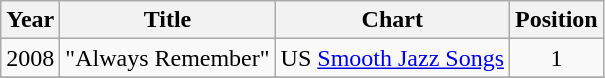<table class="wikitable">
<tr>
<th>Year</th>
<th>Title</th>
<th>Chart</th>
<th>Position</th>
</tr>
<tr>
<td>2008</td>
<td>"Always Remember"</td>
<td>US <a href='#'>Smooth Jazz Songs</a></td>
<td align=center>1</td>
</tr>
<tr>
</tr>
</table>
